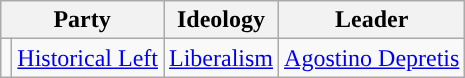<table class=wikitable style="font-size:100%">
<tr>
<th colspan=2>Party</th>
<th>Ideology</th>
<th>Leader</th>
</tr>
<tr>
<td style="color:inherit;background:"></td>
<td><a href='#'>Historical Left</a></td>
<td><a href='#'>Liberalism</a></td>
<td><a href='#'>Agostino Depretis</a></td>
</tr>
</table>
